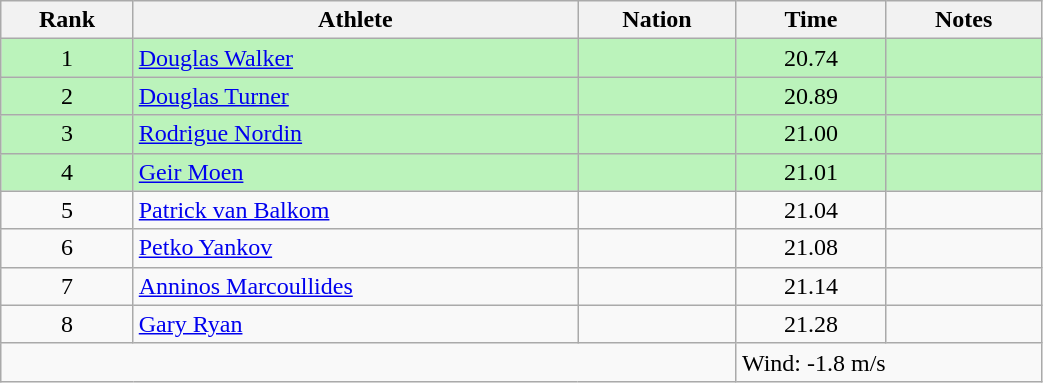<table class="wikitable sortable" style="text-align:center;width: 55%;">
<tr>
<th scope="col">Rank</th>
<th scope="col">Athlete</th>
<th scope="col">Nation</th>
<th scope="col">Time</th>
<th scope="col">Notes</th>
</tr>
<tr bgcolor=bbf3bb>
<td>1</td>
<td align=left><a href='#'>Douglas Walker</a></td>
<td align=left></td>
<td>20.74</td>
<td></td>
</tr>
<tr bgcolor=bbf3bb>
<td>2</td>
<td align=left><a href='#'>Douglas Turner</a></td>
<td align=left></td>
<td>20.89</td>
<td></td>
</tr>
<tr bgcolor=bbf3bb>
<td>3</td>
<td align=left><a href='#'>Rodrigue Nordin</a></td>
<td align=left></td>
<td>21.00</td>
<td></td>
</tr>
<tr bgcolor=bbf3bb>
<td>4</td>
<td align=left><a href='#'>Geir Moen</a></td>
<td align=left></td>
<td>21.01</td>
<td></td>
</tr>
<tr>
<td>5</td>
<td align=left><a href='#'>Patrick van Balkom</a></td>
<td align=left></td>
<td>21.04</td>
<td></td>
</tr>
<tr>
<td>6</td>
<td align=left><a href='#'>Petko Yankov</a></td>
<td align=left></td>
<td>21.08</td>
<td></td>
</tr>
<tr>
<td>7</td>
<td align=left><a href='#'>Anninos Marcoullides</a></td>
<td align=left></td>
<td>21.14</td>
<td></td>
</tr>
<tr>
<td>8</td>
<td align=left><a href='#'>Gary Ryan</a></td>
<td align=left></td>
<td>21.28</td>
<td></td>
</tr>
<tr class="sortbottom">
<td colspan="3"></td>
<td colspan="2" style="text-align:left;">Wind: -1.8 m/s</td>
</tr>
</table>
